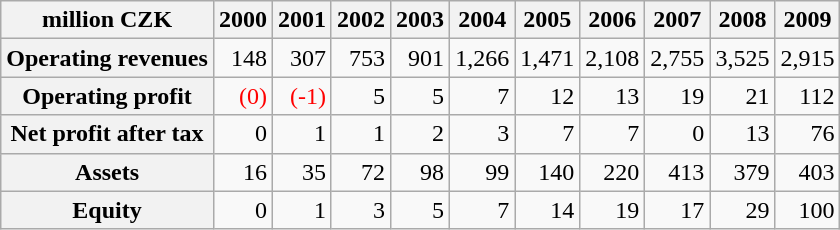<table class="wikitable" |>
<tr>
<th>million CZK</th>
<th>2000</th>
<th>2001</th>
<th>2002</th>
<th>2003</th>
<th>2004</th>
<th>2005</th>
<th>2006</th>
<th>2007</th>
<th>2008</th>
<th>2009</th>
</tr>
<tr>
<th>Operating revenues</th>
<td align="right">148</td>
<td align="right">307</td>
<td align="right">753</td>
<td align="right">901</td>
<td align="right">1,266</td>
<td align="right">1,471</td>
<td align="right">2,108</td>
<td align="right">2,755</td>
<td align="right">3,525</td>
<td align="right">2,915</td>
</tr>
<tr>
<th>Operating profit</th>
<td style="color:red" align="right">(0)</td>
<td style="color:red" align="right">(-1)</td>
<td align="right">5</td>
<td align="right">5</td>
<td align="right">7</td>
<td align="right">12</td>
<td align="right">13</td>
<td align="right">19</td>
<td align="right">21</td>
<td align="right">112</td>
</tr>
<tr>
<th>Net profit after tax</th>
<td align="right">0</td>
<td align="right">1</td>
<td align="right">1</td>
<td align="right">2</td>
<td align="right">3</td>
<td align="right">7</td>
<td align="right">7</td>
<td align="right">0</td>
<td align="right">13</td>
<td align="right">76</td>
</tr>
<tr>
<th>Assets</th>
<td align="right">16</td>
<td align="right">35</td>
<td align="right">72</td>
<td align="right">98</td>
<td align="right">99</td>
<td align="right">140</td>
<td align="right">220</td>
<td align="right">413</td>
<td align="right">379</td>
<td align="right">403</td>
</tr>
<tr>
<th>Equity</th>
<td align="right">0</td>
<td align="right">1</td>
<td align="right">3</td>
<td align="right">5</td>
<td align="right">7</td>
<td align="right">14</td>
<td align="right">19</td>
<td align="right">17</td>
<td align="right">29</td>
<td align="right">100</td>
</tr>
</table>
